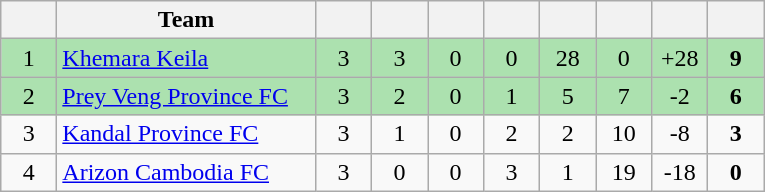<table class="wikitable" style="text-align: center;">
<tr>
<th width=30></th>
<th width=165>Team</th>
<th width=30></th>
<th width=30></th>
<th width=30></th>
<th width=30></th>
<th width=30></th>
<th width=30></th>
<th width=30></th>
<th width=30></th>
</tr>
<tr style="background:#ace1af;">
<td>1</td>
<td align=left><a href='#'>Khemara Keila</a></td>
<td>3</td>
<td>3</td>
<td>0</td>
<td>0</td>
<td>28</td>
<td>0</td>
<td>+28</td>
<td><strong>9</strong></td>
</tr>
<tr style="background:#ace1af;">
<td>2</td>
<td align=left><a href='#'>Prey Veng Province FC</a></td>
<td>3</td>
<td>2</td>
<td>0</td>
<td>1</td>
<td>5</td>
<td>7</td>
<td>-2</td>
<td><strong>6</strong></td>
</tr>
<tr>
<td>3</td>
<td align=left><a href='#'>Kandal Province FC</a></td>
<td>3</td>
<td>1</td>
<td>0</td>
<td>2</td>
<td>2</td>
<td>10</td>
<td>-8</td>
<td><strong>3</strong></td>
</tr>
<tr>
<td>4</td>
<td align=left><a href='#'>Arizon Cambodia FC</a></td>
<td>3</td>
<td>0</td>
<td>0</td>
<td>3</td>
<td>1</td>
<td>19</td>
<td>-18</td>
<td><strong>0</strong></td>
</tr>
</table>
